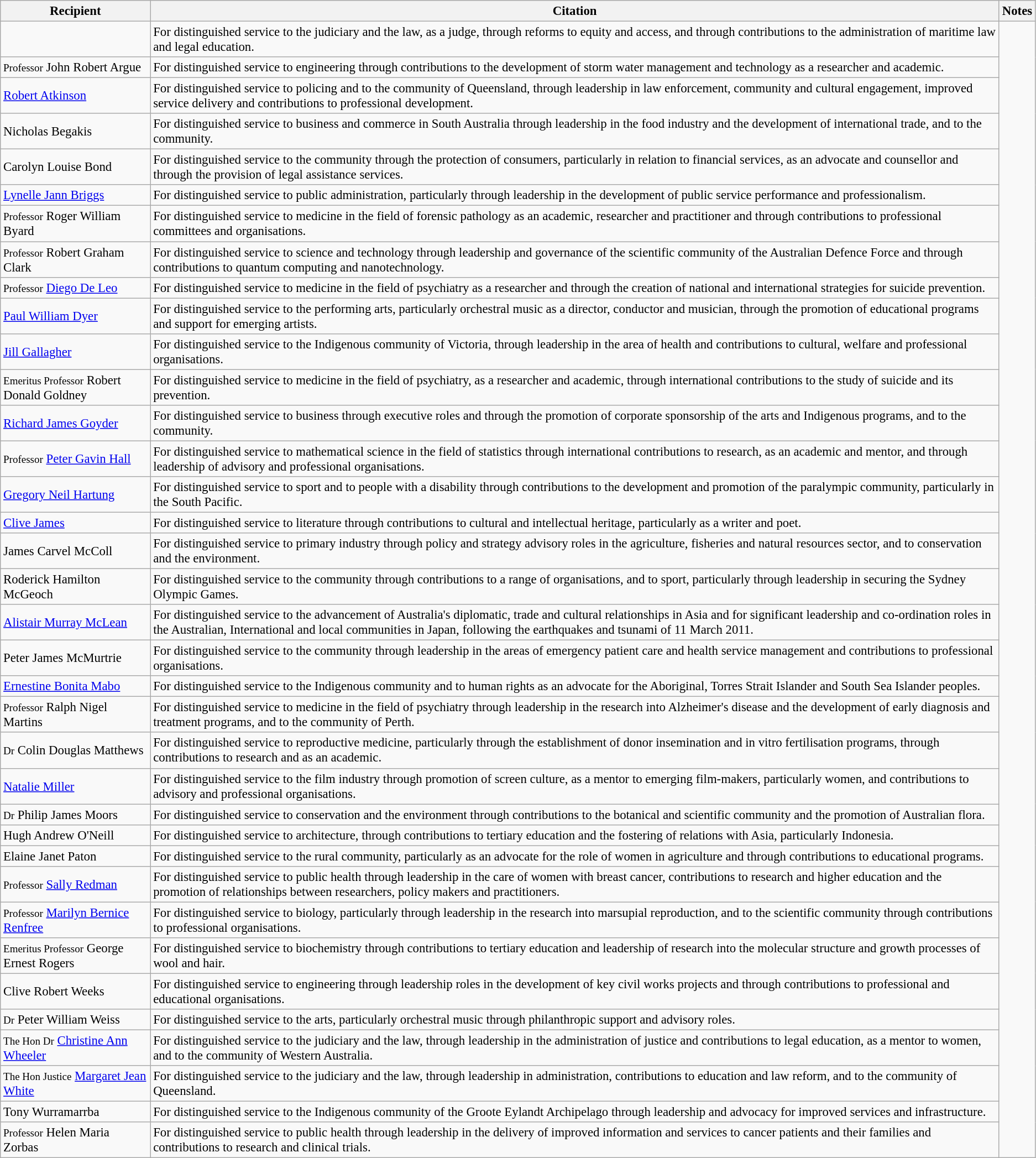<table class="wikitable" style="font-size:95%;">
<tr>
<th>Recipient</th>
<th>Citation</th>
<th>Notes</th>
</tr>
<tr>
<td></td>
<td>For distinguished service to the judiciary and the law, as a judge, through reforms to equity and access, and through contributions to the administration of maritime law and legal education.</td>
<td rowspan=36></td>
</tr>
<tr>
<td><small>Professor</small> John Robert Argue</td>
<td>For distinguished service to engineering through contributions to the development of storm water management and technology as a researcher and academic.</td>
</tr>
<tr>
<td><a href='#'>Robert Atkinson</a> </td>
<td>For distinguished service to policing and to the community of Queensland, through leadership in law enforcement, community and cultural engagement, improved service delivery and contributions to professional development.</td>
</tr>
<tr>
<td>Nicholas Begakis </td>
<td>For distinguished service to business and commerce in South Australia through leadership in the food industry and the development of international trade, and to the community.</td>
</tr>
<tr>
<td>Carolyn Louise Bond</td>
<td>For distinguished service to the community through the protection of consumers, particularly in relation to financial services, as an advocate and counsellor and through the provision of legal assistance services.</td>
</tr>
<tr>
<td><a href='#'>Lynelle Jann Briggs</a></td>
<td>For distinguished service to public administration, particularly through leadership in the development of public service performance and professionalism.</td>
</tr>
<tr>
<td><small>Professor</small> Roger William Byard </td>
<td>For distinguished service to medicine in the field of forensic pathology as an academic, researcher and practitioner and through contributions to professional committees and organisations.</td>
</tr>
<tr>
<td><small>Professor</small> Robert Graham Clark</td>
<td>For distinguished service to science and technology through leadership and governance of the scientific community of the Australian Defence Force and through contributions to quantum computing and nanotechnology.</td>
</tr>
<tr>
<td><small>Professor</small> <a href='#'>Diego De Leo</a></td>
<td>For distinguished service to medicine in the field of psychiatry as a researcher and through the creation of national and international strategies for suicide prevention.</td>
</tr>
<tr>
<td><a href='#'>Paul William Dyer</a></td>
<td>For distinguished service to the performing arts, particularly orchestral music as a director, conductor and musician, through the promotion of educational programs and support for emerging artists.</td>
</tr>
<tr>
<td><a href='#'>Jill Gallagher</a></td>
<td>For distinguished service to the Indigenous community of Victoria, through leadership in the area of health and contributions to cultural, welfare and professional organisations.</td>
</tr>
<tr>
<td><small>Emeritus Professor</small> Robert Donald Goldney</td>
<td>For distinguished service to medicine in the field of psychiatry, as a researcher and academic, through international contributions to the study of suicide and its prevention.</td>
</tr>
<tr>
<td><a href='#'>Richard James Goyder</a></td>
<td>For distinguished service to business through executive roles and through the promotion of corporate sponsorship of the arts and Indigenous programs, and to the community.</td>
</tr>
<tr>
<td><small>Professor</small> <a href='#'>Peter Gavin Hall</a></td>
<td>For distinguished service to mathematical science in the field of statistics through international contributions to research, as an academic and mentor, and through leadership of advisory and professional organisations.</td>
</tr>
<tr>
<td><a href='#'>Gregory Neil Hartung</a> </td>
<td>For distinguished service to sport and to people with a disability through contributions to the development and promotion of the paralympic community, particularly in the South Pacific.</td>
</tr>
<tr>
<td><a href='#'>Clive James</a> </td>
<td>For distinguished service to literature through contributions to cultural and intellectual heritage, particularly as a writer and poet.</td>
</tr>
<tr>
<td>James Carvel McColl</td>
<td>For distinguished service to primary industry through policy and strategy advisory roles in the agriculture, fisheries and natural resources sector, and to conservation and the environment.</td>
</tr>
<tr>
<td>Roderick Hamilton McGeoch </td>
<td>For distinguished service to the community through contributions to a range of organisations, and to sport, particularly through leadership in securing the Sydney Olympic Games.</td>
</tr>
<tr>
<td><a href='#'>Alistair Murray McLean</a> </td>
<td>For distinguished service to the advancement of Australia's diplomatic, trade and cultural relationships in Asia and for significant leadership and co-ordination roles in the Australian, International and local communities in Japan, following the earthquakes and tsunami of 11 March 2011.</td>
</tr>
<tr>
<td>Peter James McMurtrie</td>
<td>For distinguished service to the community through leadership in the areas of emergency patient care and health service management and contributions to professional organisations.</td>
</tr>
<tr>
<td><a href='#'>Ernestine Bonita Mabo</a></td>
<td>For distinguished service to the Indigenous community and to human rights as an advocate for the Aboriginal, Torres Strait Islander and South Sea Islander peoples.</td>
</tr>
<tr>
<td><small>Professor</small> Ralph Nigel Martins</td>
<td>For distinguished service to medicine in the field of psychiatry through leadership in the research into Alzheimer's disease and the development of early diagnosis and treatment programs, and to the community of Perth.</td>
</tr>
<tr>
<td><small>Dr</small> Colin Douglas Matthews</td>
<td>For distinguished service to reproductive medicine, particularly through the establishment of donor insemination and in vitro fertilisation programs, through contributions to research and as an academic.</td>
</tr>
<tr>
<td><a href='#'>Natalie Miller</a> </td>
<td>For distinguished service to the film industry through promotion of screen culture, as a mentor to emerging film-makers, particularly women, and contributions to advisory and professional organisations.</td>
</tr>
<tr>
<td><small>Dr</small> Philip James Moors</td>
<td>For distinguished service to conservation and the environment through contributions to the botanical and scientific community and the promotion of Australian flora.</td>
</tr>
<tr>
<td>Hugh Andrew O'Neill</td>
<td>For distinguished service to architecture, through contributions to tertiary education and the fostering of relations with Asia, particularly Indonesia.</td>
</tr>
<tr>
<td>Elaine Janet Paton</td>
<td>For distinguished service to the rural community, particularly as an advocate for the role of women in agriculture and through contributions to educational programs.</td>
</tr>
<tr>
<td><small>Professor</small> <a href='#'>Sally Redman</a></td>
<td>For distinguished service to public health through leadership in the care of women with breast cancer, contributions to research and higher education and the promotion of relationships between researchers, policy makers and practitioners.</td>
</tr>
<tr>
<td><small>Professor</small> <a href='#'>Marilyn Bernice Renfree</a></td>
<td>For distinguished service to biology, particularly through leadership in the research into marsupial reproduction, and to the scientific community through contributions to professional organisations.</td>
</tr>
<tr>
<td><small>Emeritus Professor</small> George Ernest Rogers</td>
<td>For distinguished service to biochemistry through contributions to tertiary education and leadership of research into the molecular structure and growth processes of wool and hair.</td>
</tr>
<tr>
<td>Clive Robert Weeks</td>
<td>For distinguished service to engineering through leadership roles in the development of key civil works projects and through contributions to professional and educational organisations.</td>
</tr>
<tr>
<td><small>Dr</small> Peter William Weiss </td>
<td>For distinguished service to the arts, particularly orchestral music through philanthropic support and advisory roles.</td>
</tr>
<tr>
<td><small>The Hon Dr</small> <a href='#'>Christine Ann Wheeler</a> </td>
<td>For distinguished service to the judiciary and the law, through leadership in the administration of justice and contributions to legal education, as a mentor to women, and to the community of Western Australia.</td>
</tr>
<tr>
<td><small>The Hon Justice</small> <a href='#'>Margaret Jean White</a></td>
<td>For distinguished service to the judiciary and the law, through leadership in administration, contributions to education and law reform, and to the community of Queensland.</td>
</tr>
<tr>
<td>Tony Wurramarrba</td>
<td>For distinguished service to the Indigenous community of the Groote Eylandt Archipelago through leadership and advocacy for improved services and infrastructure.</td>
</tr>
<tr>
<td><small>Professor</small> Helen Maria Zorbas</td>
<td>For distinguished service to public health through leadership in the delivery of improved information and services to cancer patients and their families and contributions to research and clinical trials.</td>
</tr>
</table>
